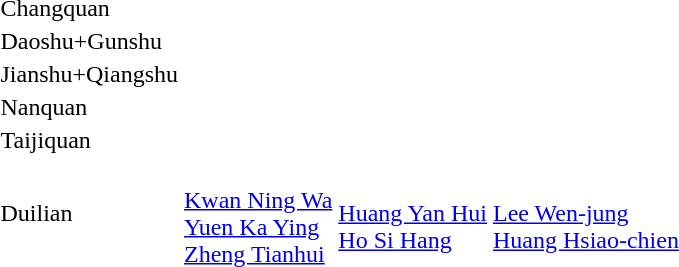<table>
<tr>
<td>Changquan</td>
<td></td>
<td></td>
<td></td>
</tr>
<tr>
<td>Daoshu+Gunshu</td>
<td></td>
<td></td>
<td></td>
</tr>
<tr>
<td>Jianshu+Qiangshu</td>
<td></td>
<td></td>
<td></td>
</tr>
<tr>
<td>Nanquan</td>
<td></td>
<td></td>
<td></td>
</tr>
<tr>
<td>Taijiquan</td>
<td></td>
<td></td>
<td></td>
</tr>
<tr>
<td>Duilian</td>
<td><br><a href='#'>Kwan Ning Wa</a><br><a href='#'>Yuen Ka Ying</a><br><a href='#'>Zheng Tianhui</a></td>
<td><br><a href='#'>Huang Yan Hui</a><br><a href='#'>Ho Si Hang</a></td>
<td><br><a href='#'>Lee Wen-jung</a><br><a href='#'>Huang Hsiao-chien</a></td>
</tr>
</table>
